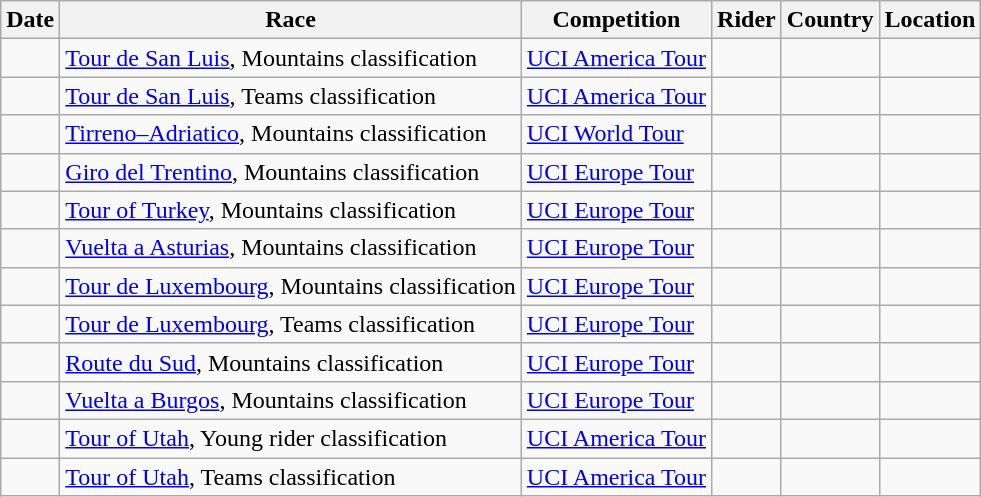<table class="wikitable sortable">
<tr>
<th>Date</th>
<th>Race</th>
<th>Competition</th>
<th>Rider</th>
<th>Country</th>
<th>Location</th>
</tr>
<tr>
<td></td>
<td><a href='#'>Tour de San Luis</a>, Mountains classification</td>
<td><a href='#'>UCI America Tour</a></td>
<td></td>
<td></td>
<td></td>
</tr>
<tr>
<td></td>
<td><a href='#'>Tour de San Luis</a>, Teams classification</td>
<td><a href='#'>UCI America Tour</a></td>
<td align="center"></td>
<td></td>
<td></td>
</tr>
<tr>
<td></td>
<td><a href='#'>Tirreno–Adriatico</a>, Mountains classification</td>
<td><a href='#'>UCI World Tour</a></td>
<td></td>
<td></td>
<td></td>
</tr>
<tr>
<td></td>
<td><a href='#'>Giro del Trentino</a>, Mountains classification</td>
<td><a href='#'>UCI Europe Tour</a></td>
<td></td>
<td></td>
<td></td>
</tr>
<tr>
<td></td>
<td><a href='#'>Tour of Turkey</a>, Mountains classification</td>
<td><a href='#'>UCI Europe Tour</a></td>
<td></td>
<td></td>
<td></td>
</tr>
<tr>
<td></td>
<td><a href='#'>Vuelta a Asturias</a>, Mountains classification</td>
<td><a href='#'>UCI Europe Tour</a></td>
<td></td>
<td></td>
<td></td>
</tr>
<tr>
<td></td>
<td><a href='#'>Tour de Luxembourg</a>, Mountains classification</td>
<td><a href='#'>UCI Europe Tour</a></td>
<td></td>
<td></td>
<td></td>
</tr>
<tr>
<td></td>
<td><a href='#'>Tour de Luxembourg</a>, Teams classification</td>
<td><a href='#'>UCI Europe Tour</a></td>
<td align="center"></td>
<td></td>
<td></td>
</tr>
<tr>
<td></td>
<td><a href='#'>Route du Sud</a>, Mountains classification</td>
<td><a href='#'>UCI Europe Tour</a></td>
<td></td>
<td></td>
<td></td>
</tr>
<tr>
<td></td>
<td><a href='#'>Vuelta a Burgos</a>, Mountains classification</td>
<td><a href='#'>UCI Europe Tour</a></td>
<td></td>
<td></td>
<td></td>
</tr>
<tr>
<td></td>
<td><a href='#'>Tour of Utah</a>, Young rider classification</td>
<td><a href='#'>UCI America Tour</a></td>
<td></td>
<td></td>
<td></td>
</tr>
<tr>
<td></td>
<td><a href='#'>Tour of Utah</a>, Teams classification</td>
<td><a href='#'>UCI America Tour</a></td>
<td align="center"></td>
<td></td>
<td></td>
</tr>
</table>
